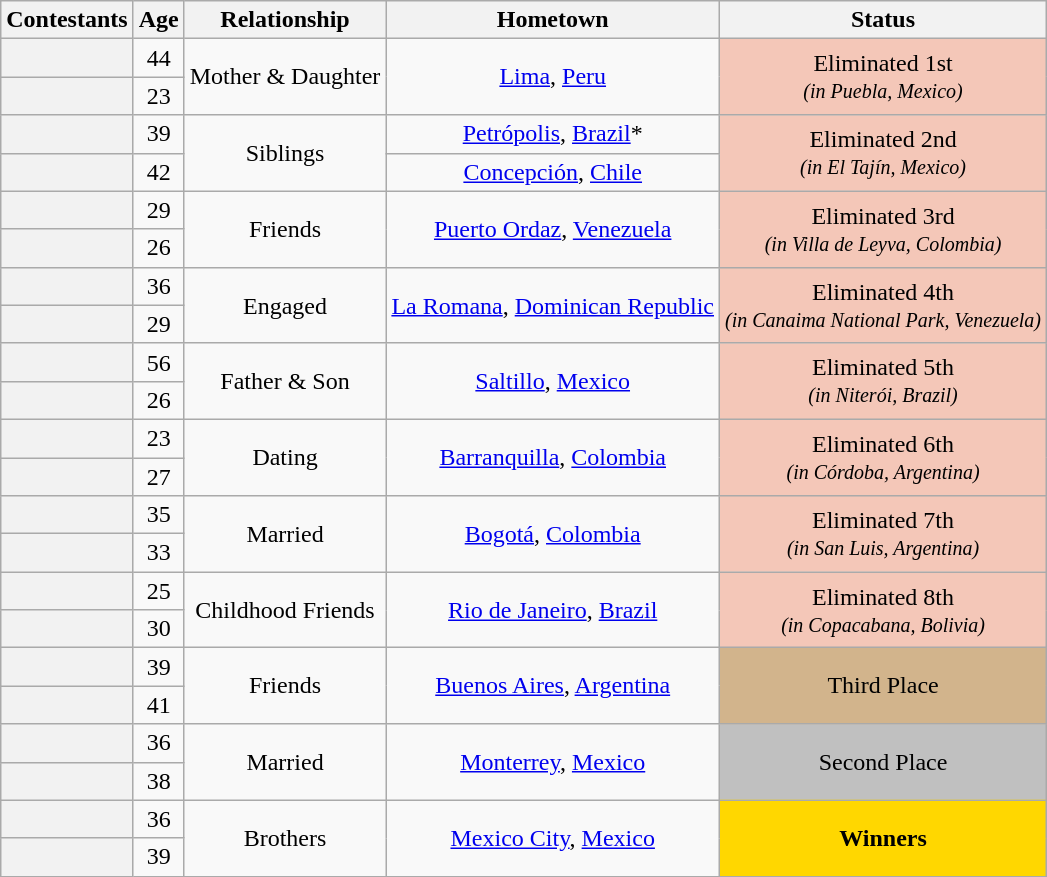<table class="wikitable sortable" style="text-align:center;">
<tr>
<th scope="col">Contestants</th>
<th scope="col">Age</th>
<th class="unsortable" scope="col">Relationship</th>
<th scope="col" class="unsortable">Hometown</th>
<th scope="col">Status</th>
</tr>
<tr>
<th scope="row"></th>
<td>44</td>
<td rowspan="2">Mother & Daughter</td>
<td rowspan="2"><a href='#'>Lima</a>, <a href='#'>Peru</a></td>
<td rowspan="2" bgcolor="f4c7b8">Eliminated 1st<br><small><em>(in Puebla, Mexico)</em></small></td>
</tr>
<tr>
<th scope="row"></th>
<td>23</td>
</tr>
<tr>
<th scope="row"></th>
<td>39</td>
<td rowspan="2">Siblings</td>
<td><a href='#'>Petrópolis</a>, <a href='#'>Brazil</a>*</td>
<td rowspan="2" bgcolor="f4c7b8">Eliminated 2nd<br><small><em>(in El Tajín, Mexico)</em></small></td>
</tr>
<tr>
<th scope="row"></th>
<td>42</td>
<td><a href='#'>Concepción</a>, <a href='#'>Chile</a></td>
</tr>
<tr>
<th scope="row"></th>
<td>29</td>
<td rowspan="2">Friends</td>
<td rowspan="2"><a href='#'>Puerto Ordaz</a>, <a href='#'>Venezuela</a></td>
<td rowspan="2" bgcolor="f4c7b8">Eliminated 3rd<br><small><em>(in Villa de Leyva, Colombia)</em></small></td>
</tr>
<tr>
<th scope="row"></th>
<td>26</td>
</tr>
<tr>
<th scope="row"></th>
<td>36</td>
<td rowspan="2">Engaged</td>
<td rowspan="2"><a href='#'>La Romana</a>, <a href='#'>Dominican Republic</a></td>
<td rowspan="2" bgcolor="f4c7b8">Eliminated 4th<br><small><em>(in Canaima National Park, Venezuela)</em></small></td>
</tr>
<tr>
<th scope="row"></th>
<td>29</td>
</tr>
<tr>
<th scope="row"></th>
<td>56</td>
<td rowspan="2">Father & Son</td>
<td rowspan="2"><a href='#'>Saltillo</a>, <a href='#'>Mexico</a></td>
<td rowspan="2" bgcolor="f4c7b8">Eliminated 5th<br><small><em>(in Niterói, Brazil)</em></small></td>
</tr>
<tr>
<th scope="row"></th>
<td>26</td>
</tr>
<tr>
<th scope="row"></th>
<td>23</td>
<td rowspan="2">Dating</td>
<td rowspan="2"><a href='#'>Barranquilla</a>, <a href='#'>Colombia</a></td>
<td rowspan="2" bgcolor="f4c7b8">Eliminated 6th<br><small><em>(in Córdoba, Argentina)</em></small></td>
</tr>
<tr>
<th scope="row"></th>
<td>27</td>
</tr>
<tr>
<th scope="row"></th>
<td>35</td>
<td rowspan="2">Married</td>
<td rowspan="2"><a href='#'>Bogotá</a>, <a href='#'>Colombia</a></td>
<td rowspan="2" bgcolor="f4c7b8">Eliminated 7th<br><small><em>(in San Luis, Argentina)</em></small></td>
</tr>
<tr>
<th scope="row"></th>
<td>33</td>
</tr>
<tr>
<th scope="row"></th>
<td>25</td>
<td rowspan="2">Childhood Friends</td>
<td rowspan="2"><a href='#'>Rio de Janeiro</a>, <a href='#'>Brazil</a></td>
<td rowspan="2" bgcolor="f4c7b8">Eliminated 8th<br><small><em>(in Copacabana, Bolivia)</em></small></td>
</tr>
<tr>
<th scope="row"></th>
<td>30</td>
</tr>
<tr>
<th scope="row"></th>
<td>39</td>
<td rowspan="2">Friends</td>
<td rowspan="2"><a href='#'>Buenos Aires</a>, <a href='#'>Argentina</a></td>
<td rowspan="2" bgcolor="tan">Third Place</td>
</tr>
<tr>
<th scope="row"></th>
<td>41</td>
</tr>
<tr>
<th scope="row"></th>
<td>36</td>
<td rowspan="2">Married</td>
<td rowspan="2"><a href='#'>Monterrey</a>, <a href='#'>Mexico</a></td>
<td rowspan="2" bgcolor="silver">Second Place</td>
</tr>
<tr>
<th scope="row"></th>
<td>38</td>
</tr>
<tr>
<th scope="row"></th>
<td>36</td>
<td rowspan="2">Brothers</td>
<td rowspan="2"><a href='#'>Mexico City</a>, <a href='#'>Mexico</a></td>
<td rowspan="2" bgcolor="gold"><strong>Winners</strong></td>
</tr>
<tr>
<th scope="row"></th>
<td>39</td>
</tr>
</table>
